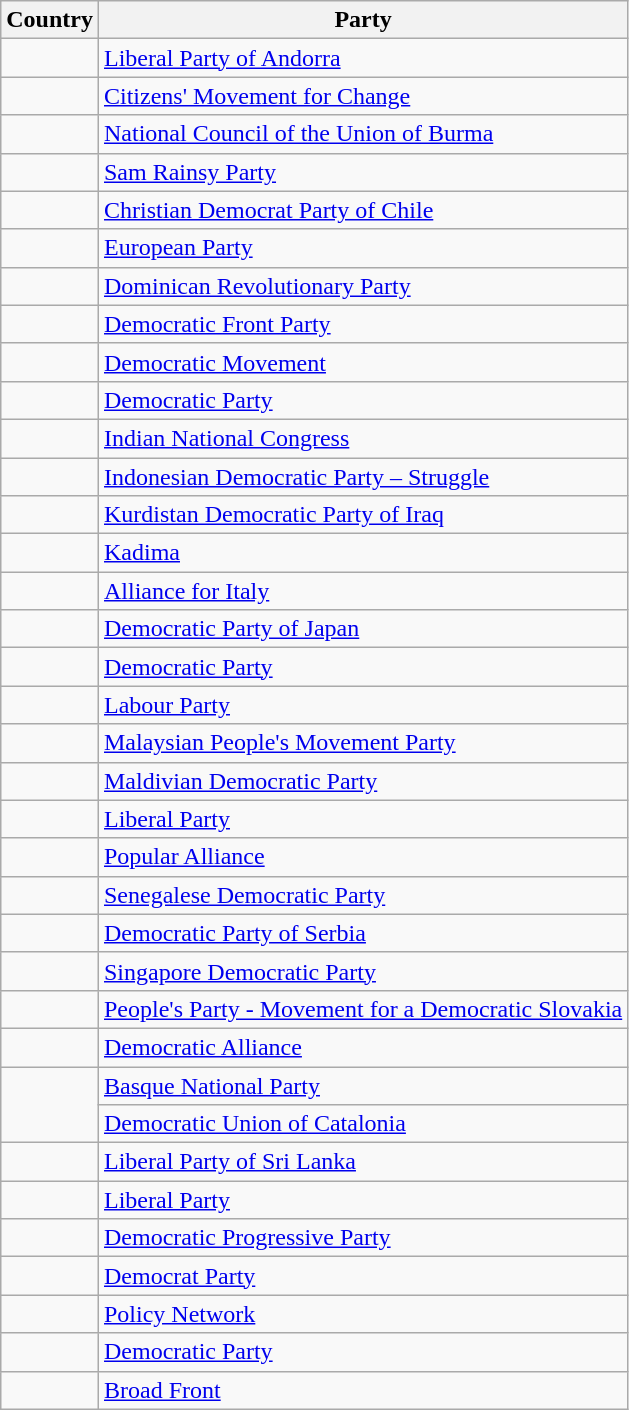<table class="wikitable">
<tr>
<th>Country</th>
<th>Party</th>
</tr>
<tr>
<td></td>
<td><a href='#'>Liberal Party of Andorra</a></td>
</tr>
<tr>
<td></td>
<td><a href='#'>Citizens' Movement for Change</a></td>
</tr>
<tr>
<td></td>
<td><a href='#'>National Council of the Union of Burma</a></td>
</tr>
<tr>
<td></td>
<td><a href='#'>Sam Rainsy Party</a></td>
</tr>
<tr>
<td></td>
<td><a href='#'>Christian Democrat Party of Chile</a></td>
</tr>
<tr>
<td></td>
<td><a href='#'>European Party</a></td>
</tr>
<tr>
<td></td>
<td><a href='#'>Dominican Revolutionary Party</a></td>
</tr>
<tr>
<td></td>
<td><a href='#'>Democratic Front Party</a></td>
</tr>
<tr>
<td></td>
<td><a href='#'>Democratic Movement</a></td>
</tr>
<tr>
<td></td>
<td><a href='#'>Democratic Party</a></td>
</tr>
<tr>
<td></td>
<td><a href='#'>Indian National Congress</a></td>
</tr>
<tr>
<td></td>
<td><a href='#'>Indonesian Democratic Party – Struggle</a></td>
</tr>
<tr>
<td></td>
<td><a href='#'>Kurdistan Democratic Party of Iraq</a></td>
</tr>
<tr>
<td></td>
<td><a href='#'>Kadima</a></td>
</tr>
<tr>
<td></td>
<td><a href='#'>Alliance for Italy</a></td>
</tr>
<tr>
<td></td>
<td><a href='#'>Democratic Party of Japan</a></td>
</tr>
<tr>
<td></td>
<td><a href='#'>Democratic Party</a></td>
</tr>
<tr>
<td></td>
<td><a href='#'>Labour Party</a></td>
</tr>
<tr>
<td></td>
<td><a href='#'>Malaysian People's Movement Party</a></td>
</tr>
<tr>
<td></td>
<td><a href='#'>Maldivian Democratic Party</a></td>
</tr>
<tr>
<td></td>
<td><a href='#'>Liberal Party</a></td>
</tr>
<tr>
<td></td>
<td><a href='#'>Popular Alliance</a></td>
</tr>
<tr>
<td></td>
<td><a href='#'>Senegalese Democratic Party</a></td>
</tr>
<tr>
<td></td>
<td><a href='#'>Democratic Party of Serbia</a></td>
</tr>
<tr>
<td></td>
<td><a href='#'>Singapore Democratic Party</a></td>
</tr>
<tr>
<td></td>
<td><a href='#'>People's Party - Movement for a Democratic Slovakia</a></td>
</tr>
<tr>
<td></td>
<td><a href='#'>Democratic Alliance</a></td>
</tr>
<tr>
<td rowspan="2"></td>
<td><a href='#'>Basque National Party</a></td>
</tr>
<tr>
<td><a href='#'>Democratic Union of Catalonia</a></td>
</tr>
<tr>
<td></td>
<td><a href='#'>Liberal Party of Sri Lanka</a></td>
</tr>
<tr>
<td></td>
<td><a href='#'>Liberal Party</a></td>
</tr>
<tr>
<td></td>
<td><a href='#'>Democratic Progressive Party</a></td>
</tr>
<tr>
<td></td>
<td><a href='#'>Democrat Party</a></td>
</tr>
<tr>
<td></td>
<td><a href='#'>Policy Network</a></td>
</tr>
<tr>
<td></td>
<td><a href='#'>Democratic Party</a></td>
</tr>
<tr>
<td></td>
<td><a href='#'>Broad Front</a></td>
</tr>
</table>
